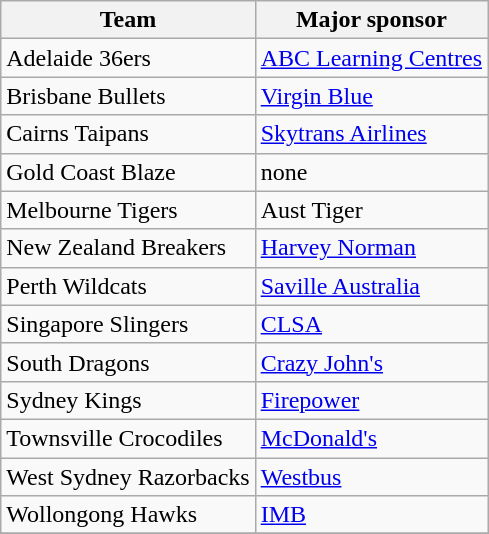<table class="wikitable">
<tr>
<th>Team</th>
<th>Major sponsor</th>
</tr>
<tr>
<td>Adelaide 36ers</td>
<td><a href='#'>ABC Learning Centres</a></td>
</tr>
<tr>
<td>Brisbane Bullets</td>
<td><a href='#'>Virgin Blue</a></td>
</tr>
<tr>
<td>Cairns Taipans</td>
<td><a href='#'>Skytrans Airlines</a></td>
</tr>
<tr>
<td>Gold Coast Blaze</td>
<td>none</td>
</tr>
<tr>
<td>Melbourne Tigers</td>
<td>Aust Tiger</td>
</tr>
<tr>
<td>New Zealand Breakers</td>
<td><a href='#'>Harvey Norman</a></td>
</tr>
<tr>
<td>Perth Wildcats</td>
<td><a href='#'>Saville Australia</a></td>
</tr>
<tr>
<td>Singapore Slingers</td>
<td><a href='#'>CLSA</a></td>
</tr>
<tr>
<td>South Dragons</td>
<td><a href='#'>Crazy John's</a></td>
</tr>
<tr>
<td>Sydney Kings</td>
<td><a href='#'>Firepower</a></td>
</tr>
<tr>
<td>Townsville Crocodiles</td>
<td><a href='#'>McDonald's</a></td>
</tr>
<tr>
<td>West Sydney Razorbacks</td>
<td><a href='#'>Westbus</a></td>
</tr>
<tr>
<td>Wollongong Hawks</td>
<td><a href='#'>IMB</a></td>
</tr>
<tr>
</tr>
</table>
